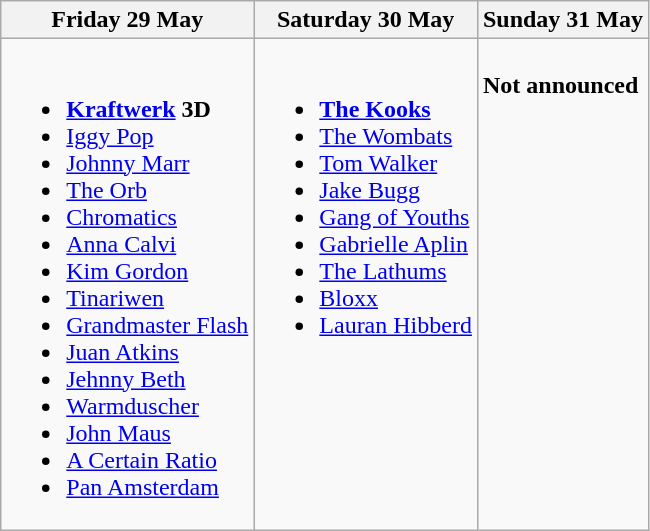<table class="wikitable">
<tr>
<th>Friday 29 May</th>
<th>Saturday 30 May</th>
<th>Sunday 31 May</th>
</tr>
<tr>
<td style="vertical-align:top;"><br><ul><li><strong><a href='#'>Kraftwerk</a> 3D</strong></li><li><a href='#'>Iggy Pop</a></li><li><a href='#'>Johnny Marr</a></li><li><a href='#'>The Orb</a></li><li><a href='#'>Chromatics</a></li><li><a href='#'>Anna Calvi</a></li><li><a href='#'>Kim Gordon</a></li><li><a href='#'>Tinariwen</a></li><li><a href='#'>Grandmaster Flash</a></li><li><a href='#'>Juan Atkins</a></li><li><a href='#'>Jehnny Beth</a></li><li><a href='#'>Warmduscher</a></li><li><a href='#'>John Maus</a></li><li><a href='#'>A Certain Ratio</a></li><li><a href='#'>Pan Amsterdam</a></li></ul></td>
<td style="vertical-align:top;"><br><ul><li><strong><a href='#'>The Kooks</a></strong></li><li><a href='#'>The Wombats</a></li><li><a href='#'>Tom Walker</a></li><li><a href='#'>Jake Bugg</a></li><li><a href='#'>Gang of Youths</a></li><li><a href='#'>Gabrielle Aplin</a></li><li><a href='#'>The Lathums</a></li><li><a href='#'>Bloxx</a></li><li><a href='#'>Lauran Hibberd</a></li></ul></td>
<td style="vertical-align:top;"><br><strong>Not announced</strong></td>
</tr>
</table>
